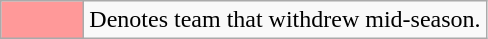<table class="wikitable">
<tr>
<td style="background:#ff9999; width:3em;"></td>
<td>Denotes team that withdrew mid-season.</td>
</tr>
</table>
